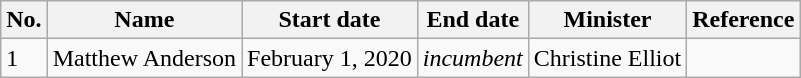<table class="wikitable">
<tr>
<th>No.</th>
<th>Name</th>
<th>Start date</th>
<th>End date</th>
<th>Minister</th>
<th>Reference</th>
</tr>
<tr>
<td>1</td>
<td>Matthew Anderson</td>
<td>February 1, 2020</td>
<td><em>incumbent</em></td>
<td>Christine Elliot</td>
<td></td>
</tr>
</table>
